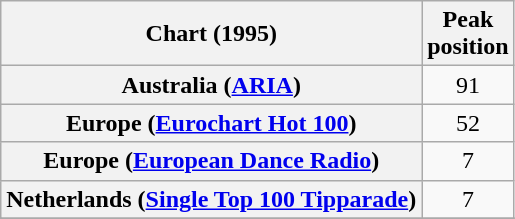<table class="wikitable sortable plainrowheaders" style="text-align:center">
<tr>
<th>Chart (1995)</th>
<th>Peak<br>position</th>
</tr>
<tr>
<th scope="row">Australia (<a href='#'>ARIA</a>)</th>
<td>91</td>
</tr>
<tr>
<th scope="row">Europe (<a href='#'>Eurochart Hot 100</a>)</th>
<td>52</td>
</tr>
<tr>
<th scope="row">Europe (<a href='#'>European Dance Radio</a>)</th>
<td>7</td>
</tr>
<tr>
<th scope="row">Netherlands (<a href='#'>Single Top 100 Tipparade</a>)</th>
<td>7</td>
</tr>
<tr>
</tr>
<tr>
</tr>
<tr>
</tr>
<tr>
</tr>
</table>
